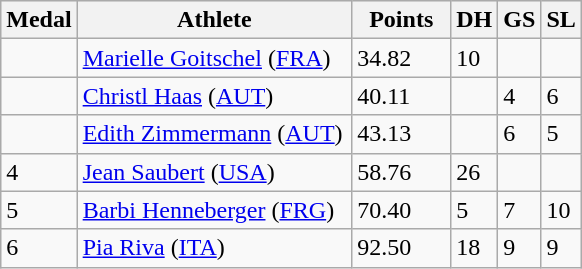<table class=wikitable style="font-size:100%;" style="text-align:center">
<tr bgcolor="#efefef">
<th>Medal</th>
<th>Athlete</th>
<th>  Points  </th>
<th>DH</th>
<th>GS</th>
<th>SL</th>
</tr>
<tr>
<td></td>
<td align=left> <a href='#'>Marielle Goitschel</a> (<a href='#'>FRA</a>)</td>
<td>34.82</td>
<td>10</td>
<td></td>
<td></td>
</tr>
<tr>
<td></td>
<td align=left> <a href='#'>Christl Haas</a> (<a href='#'>AUT</a>)</td>
<td>40.11</td>
<td></td>
<td>4</td>
<td>6</td>
</tr>
<tr>
<td></td>
<td align=left> <a href='#'>Edith Zimmermann</a> (<a href='#'>AUT</a>)</td>
<td>43.13</td>
<td></td>
<td>6</td>
<td>5</td>
</tr>
<tr>
<td>4</td>
<td align=left> <a href='#'>Jean Saubert</a> (<a href='#'>USA</a>)</td>
<td>58.76</td>
<td>26</td>
<td></td>
<td></td>
</tr>
<tr>
<td>5</td>
<td align=left> <a href='#'>Barbi Henneberger</a> (<a href='#'>FRG</a>)  </td>
<td>70.40</td>
<td>5</td>
<td>7</td>
<td>10</td>
</tr>
<tr>
<td>6</td>
<td align=left> <a href='#'>Pia Riva</a> (<a href='#'>ITA</a>)</td>
<td>92.50</td>
<td>18</td>
<td>9</td>
<td>9</td>
</tr>
</table>
